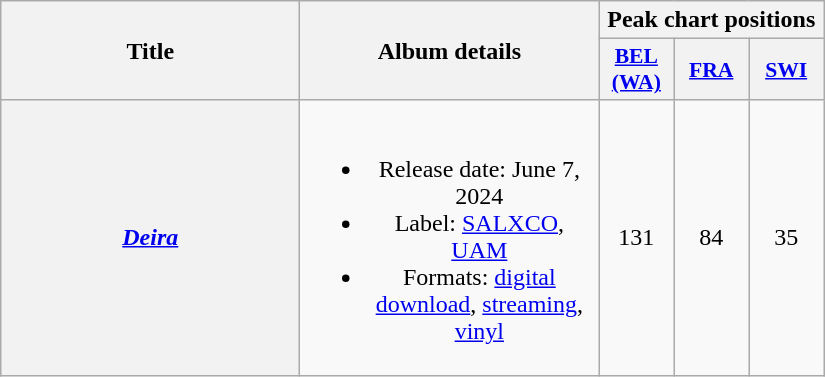<table class="wikitable plainrowheaders" style="text-align:center;">
<tr>
<th scope="col" style="width:12em;" rowspan="2">Title</th>
<th scope="col" style="width:12em;" rowspan="2">Album details</th>
<th scope="col" colspan="3">Peak chart positions</th>
</tr>
<tr>
<th scope="col" style="width:3em;font-size:90%;"><a href='#'>BEL<br>(WA)</a><br></th>
<th scope="col" style="width:3em;font-size:90%;"><a href='#'>FRA</a><br></th>
<th scope="col" style="width:3em;font-size:90%;"><a href='#'>SWI</a><br></th>
</tr>
<tr>
<th scope="row"><em><a href='#'>Deira</a></em></th>
<td><br><ul><li>Release date: June 7, 2024</li><li>Label: <a href='#'>SALXCO</a>, <a href='#'>UAM</a></li><li>Formats: <a href='#'>digital download</a>, <a href='#'>streaming</a>, <a href='#'>vinyl</a></li></ul></td>
<td>131</td>
<td>84</td>
<td>35</td>
</tr>
</table>
